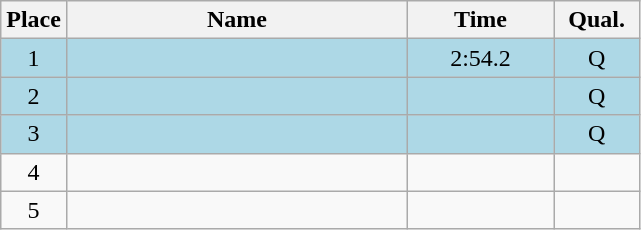<table class=wikitable style="text-align:center">
<tr>
<th width=20>Place</th>
<th width=220>Name</th>
<th width=90>Time</th>
<th width=50>Qual.</th>
</tr>
<tr bgcolor=lightblue>
<td>1</td>
<td align=left></td>
<td>2:54.2</td>
<td>Q</td>
</tr>
<tr bgcolor=lightblue>
<td>2</td>
<td align=left></td>
<td></td>
<td>Q</td>
</tr>
<tr bgcolor=lightblue>
<td>3</td>
<td align=left></td>
<td></td>
<td>Q</td>
</tr>
<tr>
<td>4</td>
<td align=left></td>
<td></td>
<td></td>
</tr>
<tr>
<td>5</td>
<td align=left></td>
<td></td>
<td></td>
</tr>
</table>
